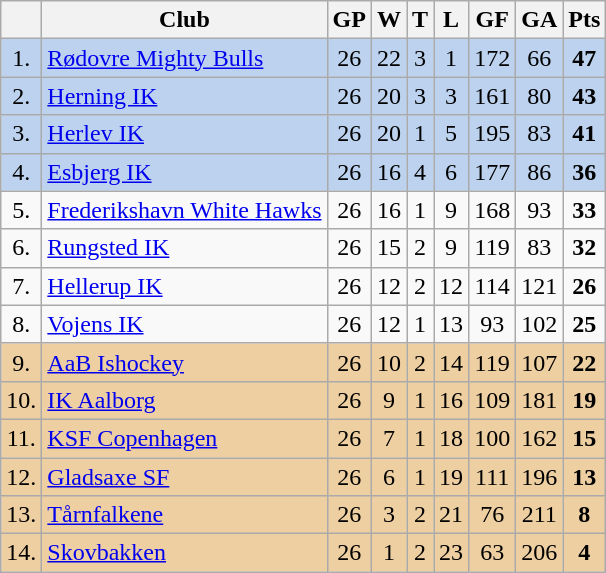<table class="wikitable">
<tr>
<th></th>
<th>Club</th>
<th>GP</th>
<th>W</th>
<th>T</th>
<th>L</th>
<th>GF</th>
<th>GA</th>
<th>Pts</th>
</tr>
<tr align="center" style="background:#BCD2EE;">
<td>1.</td>
<td align="left"><a href='#'>Rødovre Mighty Bulls</a></td>
<td>26</td>
<td>22</td>
<td>3</td>
<td>1</td>
<td>172</td>
<td>66</td>
<td><strong>47</strong></td>
</tr>
<tr align="center" style="background:#BCD2EE;">
<td>2.</td>
<td align="left"><a href='#'>Herning IK</a></td>
<td>26</td>
<td>20</td>
<td>3</td>
<td>3</td>
<td>161</td>
<td>80</td>
<td><strong>43</strong></td>
</tr>
<tr align="center" style="background:#BCD2EE;">
<td>3.</td>
<td align="left"><a href='#'>Herlev IK</a></td>
<td>26</td>
<td>20</td>
<td>1</td>
<td>5</td>
<td>195</td>
<td>83</td>
<td><strong>41</strong></td>
</tr>
<tr align="center" style="background:#BCD2EE;">
<td>4.</td>
<td align="left"><a href='#'>Esbjerg IK</a></td>
<td>26</td>
<td>16</td>
<td>4</td>
<td>6</td>
<td>177</td>
<td>86</td>
<td><strong>36</strong></td>
</tr>
<tr align="center">
<td>5.</td>
<td align="left"><a href='#'>Frederikshavn White Hawks</a></td>
<td>26</td>
<td>16</td>
<td>1</td>
<td>9</td>
<td>168</td>
<td>93</td>
<td><strong>33</strong></td>
</tr>
<tr align="center">
<td>6.</td>
<td align="left"><a href='#'>Rungsted IK</a></td>
<td>26</td>
<td>15</td>
<td>2</td>
<td>9</td>
<td>119</td>
<td>83</td>
<td><strong>32</strong></td>
</tr>
<tr align="center">
<td>7.</td>
<td align="left"><a href='#'>Hellerup IK</a></td>
<td>26</td>
<td>12</td>
<td>2</td>
<td>12</td>
<td>114</td>
<td>121</td>
<td><strong>26</strong></td>
</tr>
<tr align="center">
<td>8.</td>
<td align="left"><a href='#'>Vojens IK</a></td>
<td>26</td>
<td>12</td>
<td>1</td>
<td>13</td>
<td>93</td>
<td>102</td>
<td><strong>25</strong></td>
</tr>
<tr align="center" style="background:#EECFA1;">
<td>9.</td>
<td align="left"><a href='#'>AaB Ishockey</a></td>
<td>26</td>
<td>10</td>
<td>2</td>
<td>14</td>
<td>119</td>
<td>107</td>
<td><strong>22</strong></td>
</tr>
<tr align="center" style="background:#EECFA1;">
<td>10.</td>
<td align="left"><a href='#'>IK Aalborg</a></td>
<td>26</td>
<td>9</td>
<td>1</td>
<td>16</td>
<td>109</td>
<td>181</td>
<td><strong>19</strong></td>
</tr>
<tr align="center" style="background:#EECFA1;">
<td>11.</td>
<td align="left"><a href='#'>KSF Copenhagen</a></td>
<td>26</td>
<td>7</td>
<td>1</td>
<td>18</td>
<td>100</td>
<td>162</td>
<td><strong>15</strong></td>
</tr>
<tr align="center" style="background:#EECFA1;">
<td>12.</td>
<td align="left"><a href='#'>Gladsaxe SF</a></td>
<td>26</td>
<td>6</td>
<td>1</td>
<td>19</td>
<td>111</td>
<td>196</td>
<td><strong>13</strong></td>
</tr>
<tr align="center" style="background:#EECFA1;">
<td>13.</td>
<td align="left"><a href='#'>Tårnfalkene</a></td>
<td>26</td>
<td>3</td>
<td>2</td>
<td>21</td>
<td>76</td>
<td>211</td>
<td><strong>8</strong></td>
</tr>
<tr align="center" style="background:#EECFA1;">
<td>14.</td>
<td align="left"><a href='#'>Skovbakken</a></td>
<td>26</td>
<td>1</td>
<td>2</td>
<td>23</td>
<td>63</td>
<td>206</td>
<td><strong>4</strong></td>
</tr>
</table>
